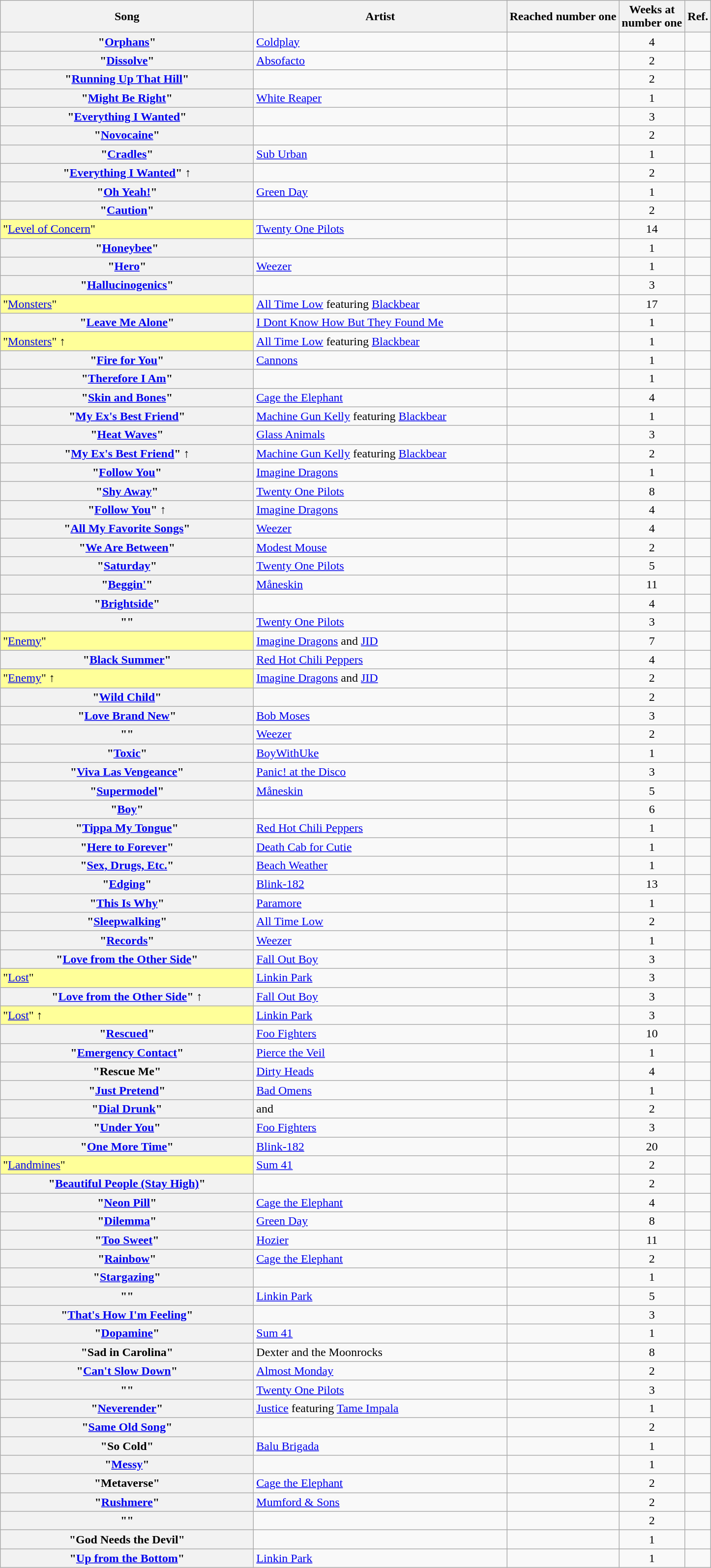<table class="plainrowheaders sortable wikitable">
<tr>
<th scope="col" style="width:21em;">Song</th>
<th scope="col" style="width:21em;">Artist</th>
<th scope="col">Reached number one</th>
<th scope="col">Weeks at<br>number one</th>
<th scope="col" class="unsortable">Ref.</th>
</tr>
<tr>
<th scope="row">"<a href='#'>Orphans</a>"</th>
<td><a href='#'>Coldplay</a></td>
<td></td>
<td align="center">4</td>
<td align="center"></td>
</tr>
<tr>
<th scope="row">"<a href='#'>Dissolve</a>"</th>
<td><a href='#'>Absofacto</a></td>
<td></td>
<td align="center">2</td>
<td align="center"></td>
</tr>
<tr>
<th scope="row">"<a href='#'>Running Up That Hill</a>"</th>
<td></td>
<td></td>
<td align="center">2</td>
<td align="center"></td>
</tr>
<tr>
<th scope="row">"<a href='#'>Might Be Right</a>"</th>
<td><a href='#'>White Reaper</a></td>
<td></td>
<td align="center">1</td>
<td align="center"></td>
</tr>
<tr>
<th scope="row">"<a href='#'>Everything I Wanted</a>"</th>
<td></td>
<td></td>
<td align="center">3</td>
<td align="center"></td>
</tr>
<tr>
<th scope="row">"<a href='#'>Novocaine</a>"</th>
<td></td>
<td></td>
<td align="center">2</td>
<td align="center"></td>
</tr>
<tr>
<th scope="row">"<a href='#'>Cradles</a>"</th>
<td><a href='#'>Sub Urban</a></td>
<td></td>
<td align="center">1</td>
<td align="center"></td>
</tr>
<tr>
<th scope="row">"<a href='#'>Everything I Wanted</a>" ↑</th>
<td></td>
<td></td>
<td align="center">2</td>
<td align="center"></td>
</tr>
<tr>
<th scope="row">"<a href='#'>Oh Yeah!</a>"</th>
<td><a href='#'>Green Day</a></td>
<td></td>
<td align="center">1</td>
<td align="center"></td>
</tr>
<tr>
<th scope="row">"<a href='#'>Caution</a>"</th>
<td></td>
<td></td>
<td align="center">2</td>
<td align="center"></td>
</tr>
<tr>
<td bgcolor="#FFFF99">"<a href='#'>Level of Concern</a>" </td>
<td><a href='#'>Twenty One Pilots</a></td>
<td></td>
<td align="center">14</td>
<td align="center"></td>
</tr>
<tr>
<th scope="row">"<a href='#'>Honeybee</a>"</th>
<td></td>
<td></td>
<td align="center">1</td>
<td align="center"></td>
</tr>
<tr>
<th scope="row">"<a href='#'>Hero</a>"</th>
<td><a href='#'>Weezer</a></td>
<td></td>
<td align="center">1</td>
<td align="center"></td>
</tr>
<tr>
<th scope="row">"<a href='#'>Hallucinogenics</a>"</th>
<td></td>
<td></td>
<td align="center">3</td>
<td align="center"></td>
</tr>
<tr>
<td bgcolor="#FFFF99">"<a href='#'>Monsters</a>" </td>
<td><a href='#'>All Time Low</a> featuring <a href='#'>Blackbear</a></td>
<td></td>
<td align="center">17</td>
<td align="center"></td>
</tr>
<tr>
<th scope="row">"<a href='#'>Leave Me Alone</a>"</th>
<td><a href='#'>I Dont Know How But They Found Me</a></td>
<td></td>
<td align="center">1</td>
<td align="center"></td>
</tr>
<tr>
<td bgcolor="#FFFF99">"<a href='#'>Monsters</a>" ↑ </td>
<td><a href='#'>All Time Low</a> featuring <a href='#'>Blackbear</a></td>
<td></td>
<td align="center">1</td>
<td align="center"></td>
</tr>
<tr>
<th scope="row">"<a href='#'>Fire for You</a>"</th>
<td><a href='#'>Cannons</a></td>
<td></td>
<td align="center">1</td>
<td align="center"></td>
</tr>
<tr>
<th scope="row">"<a href='#'>Therefore I Am</a>"</th>
<td></td>
<td></td>
<td align="center">1</td>
<td align="center"></td>
</tr>
<tr>
<th scope="row">"<a href='#'>Skin and Bones</a>"</th>
<td><a href='#'>Cage the Elephant</a></td>
<td></td>
<td align="center">4</td>
<td align="center"></td>
</tr>
<tr>
<th scope="row">"<a href='#'>My Ex's Best Friend</a>"</th>
<td><a href='#'>Machine Gun Kelly</a> featuring <a href='#'>Blackbear</a></td>
<td></td>
<td align="center">1</td>
<td align="center"></td>
</tr>
<tr>
<th scope="row">"<a href='#'>Heat Waves</a>"</th>
<td><a href='#'>Glass Animals</a></td>
<td></td>
<td align="center">3</td>
<td align="center"></td>
</tr>
<tr>
<th scope="row">"<a href='#'>My Ex's Best Friend</a>" ↑</th>
<td><a href='#'>Machine Gun Kelly</a> featuring <a href='#'>Blackbear</a></td>
<td></td>
<td align="center">2</td>
<td align="center"></td>
</tr>
<tr>
<th scope="row">"<a href='#'>Follow You</a>"</th>
<td><a href='#'>Imagine Dragons</a></td>
<td></td>
<td align="center">1</td>
<td align="center"></td>
</tr>
<tr>
<th scope="row">"<a href='#'>Shy Away</a>"</th>
<td><a href='#'>Twenty One Pilots</a></td>
<td></td>
<td align="center">8</td>
<td align="center"></td>
</tr>
<tr>
<th scope="row">"<a href='#'>Follow You</a>" ↑</th>
<td><a href='#'>Imagine Dragons</a></td>
<td></td>
<td align="center">4</td>
<td align="center"></td>
</tr>
<tr>
<th scope="row">"<a href='#'>All My Favorite Songs</a>"</th>
<td><a href='#'>Weezer</a></td>
<td></td>
<td align="center">4</td>
<td align="center"></td>
</tr>
<tr>
<th scope="row">"<a href='#'>We Are Between</a>"</th>
<td><a href='#'>Modest Mouse</a></td>
<td></td>
<td align="center">2</td>
<td align="center"></td>
</tr>
<tr>
<th scope="row">"<a href='#'>Saturday</a>"</th>
<td><a href='#'>Twenty One Pilots</a></td>
<td></td>
<td align="center">5</td>
<td align="center"></td>
</tr>
<tr>
<th scope="row">"<a href='#'>Beggin'</a>"</th>
<td><a href='#'>Måneskin</a></td>
<td></td>
<td align="center">11</td>
<td align="center"></td>
</tr>
<tr>
<th scope="row">"<a href='#'>Brightside</a>"</th>
<td></td>
<td></td>
<td align="center">4</td>
<td align="center"></td>
</tr>
<tr>
<th scope="row">""</th>
<td><a href='#'>Twenty One Pilots</a></td>
<td></td>
<td align="center">3</td>
<td align="center"></td>
</tr>
<tr>
<td bgcolor="#FFFF99">"<a href='#'>Enemy</a>" </td>
<td><a href='#'>Imagine Dragons</a> and <a href='#'>JID</a></td>
<td></td>
<td align="center">7</td>
<td align="center"></td>
</tr>
<tr>
<th scope="row">"<a href='#'>Black Summer</a>"</th>
<td><a href='#'>Red Hot Chili Peppers</a></td>
<td></td>
<td align="center">4</td>
<td align="center"></td>
</tr>
<tr>
<td bgcolor="#FFFF99">"<a href='#'>Enemy</a>" ↑ </td>
<td><a href='#'>Imagine Dragons</a> and <a href='#'>JID</a></td>
<td></td>
<td align="center">2</td>
<td align="center"></td>
</tr>
<tr>
<th scope="row">"<a href='#'>Wild Child</a>"</th>
<td></td>
<td></td>
<td align="center">2</td>
<td align="center"></td>
</tr>
<tr>
<th scope="row">"<a href='#'>Love Brand New</a>"</th>
<td><a href='#'>Bob Moses</a></td>
<td></td>
<td align="center">3</td>
<td align="center"></td>
</tr>
<tr>
<th scope="row">""</th>
<td><a href='#'>Weezer</a></td>
<td></td>
<td align="center">2</td>
<td align="center"></td>
</tr>
<tr>
<th scope="row">"<a href='#'>Toxic</a>"</th>
<td><a href='#'>BoyWithUke</a></td>
<td></td>
<td align="center">1</td>
<td align="center"></td>
</tr>
<tr>
<th scope="row">"<a href='#'>Viva Las Vengeance</a>"</th>
<td><a href='#'>Panic! at the Disco</a></td>
<td></td>
<td align="center">3</td>
<td align="center"></td>
</tr>
<tr>
<th scope="row">"<a href='#'>Supermodel</a>"</th>
<td><a href='#'>Måneskin</a></td>
<td></td>
<td align="center">5</td>
<td align="center"></td>
</tr>
<tr>
<th scope="row">"<a href='#'>Boy</a>"</th>
<td></td>
<td></td>
<td align="center">6</td>
<td align="center"></td>
</tr>
<tr>
<th scope="row">"<a href='#'>Tippa My Tongue</a>"</th>
<td><a href='#'>Red Hot Chili Peppers</a></td>
<td></td>
<td align="center">1</td>
<td align="center"></td>
</tr>
<tr>
<th scope="row">"<a href='#'>Here to Forever</a>"</th>
<td><a href='#'>Death Cab for Cutie</a></td>
<td></td>
<td align="center">1</td>
<td align="center"></td>
</tr>
<tr>
<th scope="row">"<a href='#'>Sex, Drugs, Etc.</a>"</th>
<td><a href='#'>Beach Weather</a></td>
<td></td>
<td align="center">1</td>
<td align="center"></td>
</tr>
<tr>
<th scope="row">"<a href='#'>Edging</a>"</th>
<td><a href='#'>Blink-182</a></td>
<td></td>
<td align="center">13</td>
<td align="center"></td>
</tr>
<tr>
<th scope="row">"<a href='#'>This Is Why</a>"</th>
<td><a href='#'>Paramore</a></td>
<td></td>
<td align="center">1</td>
<td align="center"></td>
</tr>
<tr>
<th scope="row">"<a href='#'>Sleepwalking</a>"</th>
<td><a href='#'>All Time Low</a></td>
<td></td>
<td align="center">2</td>
<td align="center"></td>
</tr>
<tr>
<th scope="row">"<a href='#'>Records</a>"</th>
<td><a href='#'>Weezer</a></td>
<td></td>
<td align="center">1</td>
<td align="center"></td>
</tr>
<tr>
<th scope="row">"<a href='#'>Love from the Other Side</a>"</th>
<td><a href='#'>Fall Out Boy</a></td>
<td></td>
<td align="center">3</td>
<td align="center"></td>
</tr>
<tr>
<td bgcolor="#FFFF99">"<a href='#'>Lost</a>" </td>
<td><a href='#'>Linkin Park</a></td>
<td></td>
<td align="center">3</td>
<td align="center"></td>
</tr>
<tr>
<th scope="row">"<a href='#'>Love from the Other Side</a>" ↑</th>
<td><a href='#'>Fall Out Boy</a></td>
<td></td>
<td align="center">3</td>
<td align="center"></td>
</tr>
<tr>
<td bgcolor="#FFFF99">"<a href='#'>Lost</a>" ↑ </td>
<td><a href='#'>Linkin Park</a></td>
<td></td>
<td align="center">3</td>
<td align="center"></td>
</tr>
<tr>
<th scope="row">"<a href='#'>Rescued</a>"</th>
<td><a href='#'>Foo Fighters</a></td>
<td></td>
<td align="center">10</td>
<td align="center"></td>
</tr>
<tr>
<th scope="row">"<a href='#'>Emergency Contact</a>"</th>
<td><a href='#'>Pierce the Veil</a></td>
<td></td>
<td align="center">1</td>
<td align="center"></td>
</tr>
<tr>
<th scope="row">"Rescue Me"</th>
<td><a href='#'>Dirty Heads</a></td>
<td></td>
<td align="center">4</td>
<td align="center"></td>
</tr>
<tr>
<th scope="row">"<a href='#'>Just Pretend</a>"</th>
<td><a href='#'>Bad Omens</a></td>
<td></td>
<td align="center">1</td>
<td align="center"></td>
</tr>
<tr>
<th scope="row">"<a href='#'>Dial Drunk</a>"</th>
<td> and </td>
<td></td>
<td align="center">2</td>
<td align="center"></td>
</tr>
<tr>
<th scope="row">"<a href='#'>Under You</a>"</th>
<td><a href='#'>Foo Fighters</a></td>
<td></td>
<td align="center">3</td>
<td align="center"></td>
</tr>
<tr>
<th scope="row">"<a href='#'>One More Time</a>"</th>
<td><a href='#'>Blink-182</a></td>
<td></td>
<td align="center">20</td>
<td align="center"></td>
</tr>
<tr>
<td bgcolor="#FFFF99"> "<a href='#'>Landmines</a>" </td>
<td><a href='#'>Sum 41</a></td>
<td></td>
<td align="center">2</td>
<td align="center"></td>
</tr>
<tr>
<th scope="row">"<a href='#'>Beautiful People (Stay High)</a>"</th>
<td></td>
<td></td>
<td align="center">2</td>
<td align="center"></td>
</tr>
<tr>
<th scope="row">"<a href='#'>Neon Pill</a>"</th>
<td><a href='#'>Cage the Elephant</a></td>
<td></td>
<td align="center">4</td>
<td align="center"></td>
</tr>
<tr>
<th scope="row">"<a href='#'>Dilemma</a>"</th>
<td><a href='#'>Green Day</a></td>
<td></td>
<td align="center">8</td>
<td align="center"></td>
</tr>
<tr>
<th scope="row">"<a href='#'>Too Sweet</a>"</th>
<td><a href='#'>Hozier</a></td>
<td></td>
<td align="center">11</td>
<td align="center"></td>
</tr>
<tr>
<th scope="row">"<a href='#'>Rainbow</a>"</th>
<td><a href='#'>Cage the Elephant</a></td>
<td></td>
<td align="center">2</td>
<td align="center"></td>
</tr>
<tr>
<th scope="row">"<a href='#'>Stargazing</a>"</th>
<td></td>
<td></td>
<td align="center">1</td>
<td align="center"></td>
</tr>
<tr>
<th scope="row">""</th>
<td><a href='#'>Linkin Park</a></td>
<td></td>
<td align="center">5</td>
<td align="center"></td>
</tr>
<tr>
<th scope="row">"<a href='#'>That's How I'm Feeling</a>"</th>
<td></td>
<td></td>
<td align="center">3</td>
<td align="center"></td>
</tr>
<tr>
<th scope="row">"<a href='#'>Dopamine</a>"</th>
<td><a href='#'>Sum 41</a></td>
<td></td>
<td align="center">1</td>
<td align="center"></td>
</tr>
<tr>
<th scope="row">"Sad in Carolina"</th>
<td>Dexter and the Moonrocks</td>
<td></td>
<td align="center">8</td>
<td align="center"></td>
</tr>
<tr>
<th scope="row"> "<a href='#'>Can't Slow Down</a>"</th>
<td><a href='#'>Almost Monday</a></td>
<td></td>
<td align="center">2</td>
<td align="center"></td>
</tr>
<tr>
<th scope="row">""</th>
<td><a href='#'>Twenty One Pilots</a></td>
<td></td>
<td align="center">3</td>
<td align="center"></td>
</tr>
<tr>
<th scope="row">"<a href='#'>Neverender</a>"</th>
<td><a href='#'>Justice</a> featuring <a href='#'>Tame Impala</a></td>
<td></td>
<td align="center">1</td>
<td align="center"></td>
</tr>
<tr>
<th scope="row">"<a href='#'>Same Old Song</a>"</th>
<td></td>
<td></td>
<td align="center">2</td>
<td align="center"></td>
</tr>
<tr>
<th scope="row">"So Cold"</th>
<td><a href='#'>Balu Brigada</a></td>
<td></td>
<td align="center">1</td>
<td align="center"></td>
</tr>
<tr>
<th scope="row">"<a href='#'>Messy</a>"</th>
<td></td>
<td></td>
<td align="center">1</td>
<td align="center"></td>
</tr>
<tr>
<th scope="row">"Metaverse"</th>
<td><a href='#'>Cage the Elephant</a></td>
<td></td>
<td align="center">2</td>
<td align="center"></td>
</tr>
<tr>
<th scope="row">"<a href='#'>Rushmere</a>"</th>
<td><a href='#'>Mumford & Sons</a></td>
<td></td>
<td align="center">2</td>
<td align="center"></td>
</tr>
<tr>
<th scope="row">""</th>
<td></td>
<td></td>
<td align="center">2</td>
<td align="center"></td>
</tr>
<tr>
<th scope="row">"God Needs the Devil"</th>
<td></td>
<td></td>
<td align="center">1</td>
<td align="center"></td>
</tr>
<tr>
<th scope="row">"<a href='#'>Up from the Bottom</a>"</th>
<td><a href='#'>Linkin Park</a></td>
<td></td>
<td align="center">1</td>
<td align="center"></td>
</tr>
</table>
